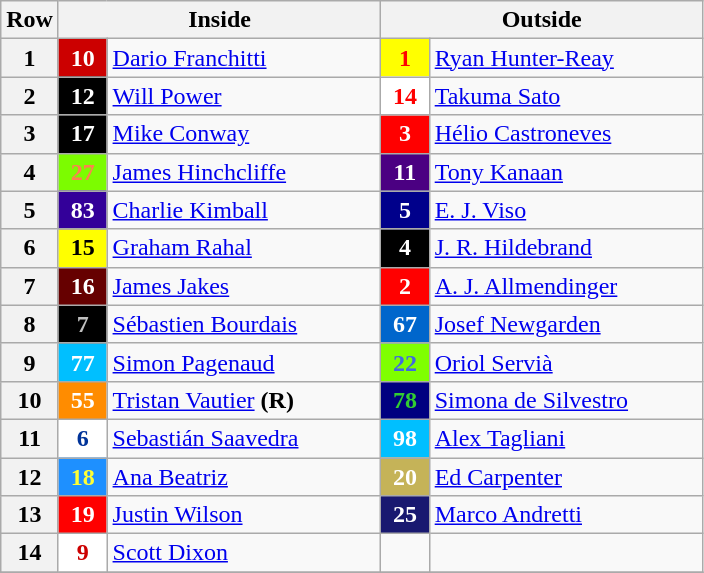<table class="wikitable" " style="fontsize:95%">
<tr>
<th width="25">Row</th>
<th colspan=2 width="200">Inside</th>
<th colspan=2 width="200">Outside</th>
</tr>
<tr>
<th>1</th>
<td style="background:#CC0000; color:white;" align="center" width="25"><strong>10</strong></td>
<td width="175"> <a href='#'>Dario Franchitti</a></td>
<td style="background:yellow; color:red;" align="center" width="25"><strong>1</strong></td>
<td width="175"> <a href='#'>Ryan Hunter-Reay</a></td>
</tr>
<tr>
<th>2</th>
<td style="background:black; color:white;" align="center" width="25"><strong>12</strong></td>
<td width="175"> <a href='#'>Will Power</a></td>
<td style="background:white; color:red;" align="center" width="25"><strong>14</strong></td>
<td width="175"> <a href='#'>Takuma Sato</a></td>
</tr>
<tr>
<th>3</th>
<td style="background:black; color:white;" align="center"><strong>17</strong></td>
<td> <a href='#'>Mike Conway</a></td>
<td style="background:red; color:white;" align="center" width="25"><strong>3</strong></td>
<td width="175"> <a href='#'>Hélio Castroneves</a></td>
</tr>
<tr>
<th>4</th>
<td style="background:lawngreen; color:coral;" align="center" width="25"><strong>27</strong></td>
<td width="175"> <a href='#'>James Hinchcliffe</a></td>
<td style="background:indigo; color:white;" align="center" width="25"><strong>11</strong></td>
<td width="175"> <a href='#'>Tony Kanaan</a></td>
</tr>
<tr>
<th>5</th>
<td style="background:#330099; color:white;" align="center" width="25"><strong>83</strong></td>
<td width="175"> <a href='#'>Charlie Kimball</a></td>
<td style="background:darkblue; color:white;" align="center" width="25"><strong>5</strong></td>
<td width="175"> <a href='#'>E. J. Viso</a></td>
</tr>
<tr>
<th>6</th>
<td style="background:yellow; color:black;" align="center" width="25"><strong>15</strong></td>
<td width="175"> <a href='#'>Graham Rahal</a></td>
<td style="background:black; color:white;" align="center" width="25"><strong>4</strong></td>
<td width="175"> <a href='#'>J. R. Hildebrand</a></td>
</tr>
<tr>
<th>7</th>
<td style="background:#660000; color:white;" align="center" width="25"><strong>16</strong></td>
<td width="175"> <a href='#'>James Jakes</a></td>
<td style="background:red; color:white;" align="center"><strong>2</strong></td>
<td> <a href='#'>A. J. Allmendinger</a></td>
</tr>
<tr>
<th>8</th>
<td style="background:black; color:silver;" align="center"><strong>7</strong></td>
<td> <a href='#'>Sébastien Bourdais</a></td>
<td style="background:#0066CC; color:white;" align="center"><strong>67</strong></td>
<td> <a href='#'>Josef Newgarden</a></td>
</tr>
<tr>
<th>9</th>
<td style="background:deepskyblue; color:white;" align="center" width="25"><strong>77</strong></td>
<td width="175"> <a href='#'>Simon Pagenaud</a></td>
<td style="background:chartreuse; color:royalblue;" align="center"><strong>22</strong></td>
<td> <a href='#'>Oriol Servià</a></td>
</tr>
<tr>
<th>10</th>
<td style="background:darkorange; color:white;" align="center"><strong>55</strong></td>
<td> <a href='#'>Tristan Vautier</a> <strong>(R)</strong></td>
<td style="background:navy; color:limegreen;" align="center"><strong>78</strong></td>
<td> <a href='#'>Simona de Silvestro</a></td>
</tr>
<tr>
<th>11</th>
<td style="background:white; color:#003399;" align="center"><strong>6</strong></td>
<td> <a href='#'>Sebastián Saavedra</a></td>
<td style="background:deepskyblue; color:white;" align="center"><strong>98</strong></td>
<td> <a href='#'>Alex Tagliani</a></td>
</tr>
<tr>
<th>12</th>
<td style="background:dodgerblue; color:#FFFF33;" align="center" width="25"><strong>18</strong></td>
<td width="175"> <a href='#'>Ana Beatriz</a></td>
<td style="background:#C5B358; color:white;" align="center" width="25"><strong>20</strong></td>
<td width="175"> <a href='#'>Ed Carpenter</a></td>
</tr>
<tr>
<th>13</th>
<td style="background:red; color:white;" align=center><strong>19</strong></td>
<td> <a href='#'>Justin Wilson</a></td>
<td style="background:midnightblue; color:white;" align="center"><strong>25</strong></td>
<td> <a href='#'>Marco Andretti</a></td>
</tr>
<tr>
<th>14</th>
<td style="background:white; color:#CC0000;" align="center"><strong>9</strong></td>
<td> <a href='#'>Scott Dixon</a></td>
<td></td>
<td></td>
</tr>
<tr>
</tr>
</table>
